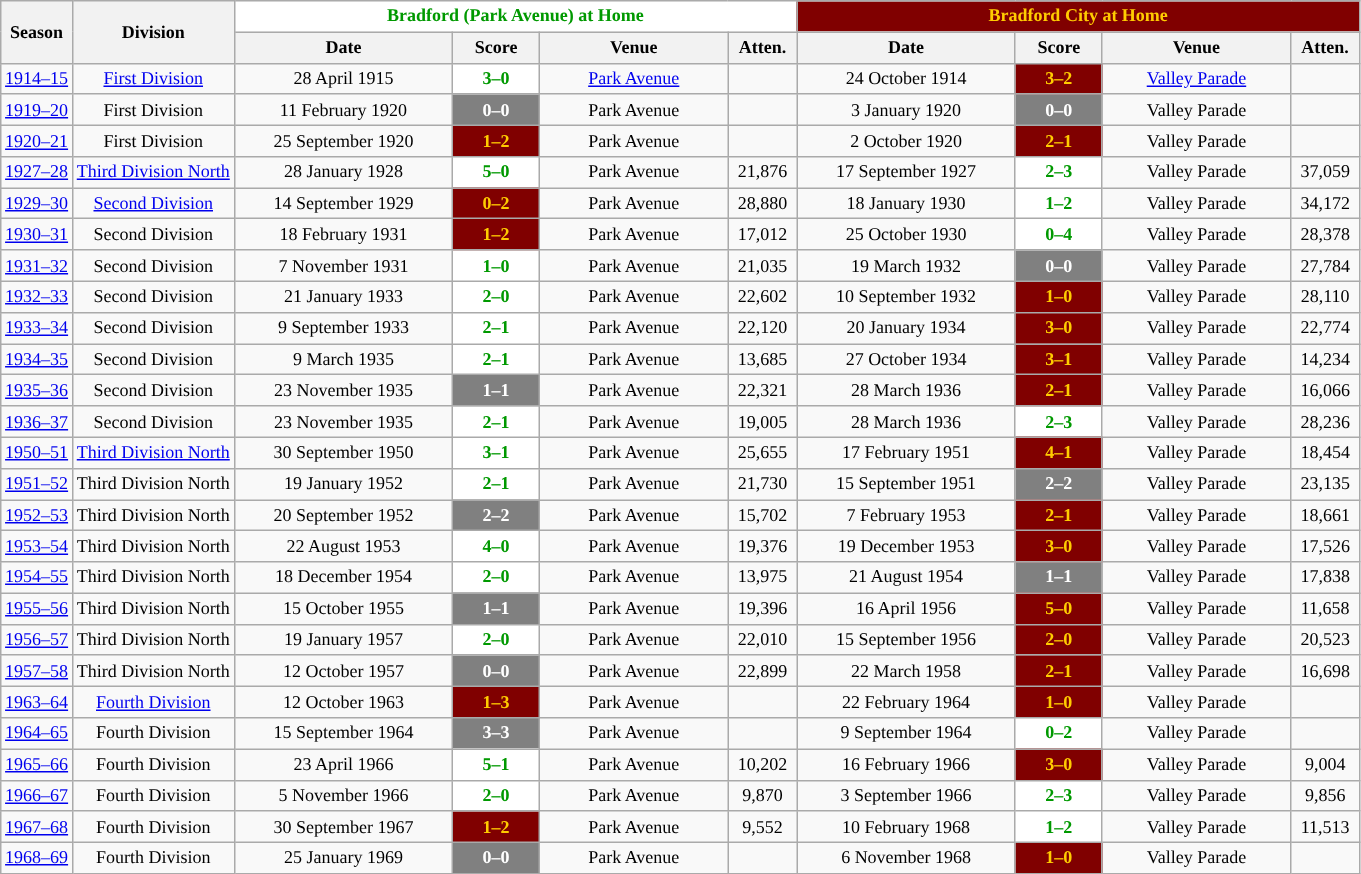<table class="wikitable" style="text-align: center; font-size: 12px">
<tr>
<th rowspan=2>Season</th>
<th rowspan=2>Division</th>
<th colspan=4 style="color:#009900;background:#FFFFFF">Bradford (Park Avenue) at Home</th>
<th colspan=4 style="color:#FFCC00;background:#800000">Bradford City at Home</th>
</tr>
<tr>
<th width="140">Date</th>
<th width="52">Score</th>
<th width="120">Venue</th>
<th width="40">Atten.</th>
<th width="140">Date</th>
<th width="52">Score</th>
<th width="120">Venue</th>
<th width="40">Atten.</th>
</tr>
<tr>
<td><a href='#'>1914–15</a></td>
<td><a href='#'>First Division</a></td>
<td align: center;>28 April 1915</td>
<td style="color:#009900;background:#ffffff"><strong>3–0</strong></td>
<td align: center;><a href='#'>Park Avenue</a></td>
<td align: center;></td>
<td align: center;>24 October 1914</td>
<td style="color:#FFCC00;background:#800000"><strong>3–2</strong></td>
<td align: center;><a href='#'>Valley Parade</a></td>
<td align: center;></td>
</tr>
<tr>
<td><a href='#'>1919–20</a></td>
<td>First Division</td>
<td align: center;>11 February 1920</td>
<td style="color:#ffffff;background:#808080"><strong>0–0</strong></td>
<td align: center;>Park Avenue</td>
<td align: center;></td>
<td align: center;>3 January 1920</td>
<td style="color:#ffffff;background:#808080"><strong>0–0</strong></td>
<td align: center;>Valley Parade</td>
<td align: center;></td>
</tr>
<tr>
<td><a href='#'>1920–21</a></td>
<td>First Division</td>
<td align: center;>25 September 1920</td>
<td style="color:#FFCC00;background:#800000"><strong>1–2</strong></td>
<td align: center;>Park Avenue</td>
<td align: center;></td>
<td align: center;>2 October 1920</td>
<td style="color:#FFCC00;background:#800000"><strong>2–1</strong></td>
<td align: center;>Valley Parade</td>
<td align: center;></td>
</tr>
<tr>
<td><a href='#'>1927–28</a></td>
<td><a href='#'>Third Division North</a></td>
<td align: center;>28 January 1928</td>
<td style="color:#009900;background:#ffffff"><strong>5–0</strong></td>
<td align: center;>Park Avenue</td>
<td align: center;>21,876</td>
<td align: center;>17 September 1927</td>
<td style="color:#009900;background:#ffffff"><strong>2–3</strong></td>
<td align: center;>Valley Parade</td>
<td align: center;>37,059</td>
</tr>
<tr>
<td><a href='#'>1929–30</a></td>
<td><a href='#'>Second Division</a></td>
<td align: center;>14 September 1929</td>
<td style="color:#FFCC00;background:#800000"><strong>0–2</strong></td>
<td align: center;>Park Avenue</td>
<td align: center;>28,880</td>
<td align: center;>18 January 1930</td>
<td style="color:#009900;background:#ffffff"><strong>1–2</strong></td>
<td align: center;>Valley Parade</td>
<td align: center;>34,172</td>
</tr>
<tr>
<td><a href='#'>1930–31</a></td>
<td>Second Division</td>
<td align: center;>18 February 1931</td>
<td style="color:#FFCC00;background:#800000"><strong>1–2</strong></td>
<td align: center;>Park Avenue</td>
<td align: center;>17,012</td>
<td align: center;>25 October 1930</td>
<td style="color:#009900;background:#ffffff"><strong>0–4</strong></td>
<td align: center;>Valley Parade</td>
<td align: center;>28,378</td>
</tr>
<tr>
<td><a href='#'>1931–32</a></td>
<td>Second Division</td>
<td align: center;>7 November 1931</td>
<td style="color:#009900;background:#ffffff"><strong>1–0</strong></td>
<td align: center;>Park Avenue</td>
<td align: center;>21,035</td>
<td align: center;>19 March 1932</td>
<td style="color:#ffffff;background:#808080"><strong>0–0</strong></td>
<td align: center;>Valley Parade</td>
<td align: center;>27,784</td>
</tr>
<tr>
<td><a href='#'>1932–33</a></td>
<td>Second Division</td>
<td align: center;>21 January 1933</td>
<td style="color:#009900;background:#ffffff"><strong>2–0</strong></td>
<td align: center;>Park Avenue</td>
<td align: center;>22,602</td>
<td align: center;>10 September 1932</td>
<td style="color:#FFCC00;background:#800000"><strong>1–0</strong></td>
<td align: center;>Valley Parade</td>
<td align: center;>28,110</td>
</tr>
<tr>
<td><a href='#'>1933–34</a></td>
<td>Second Division</td>
<td align: center;>9 September 1933</td>
<td style="color:#009900;background:#ffffff"><strong>2–1</strong></td>
<td align: center;>Park Avenue</td>
<td align: center;>22,120</td>
<td align: center;>20 January 1934</td>
<td style="color:#FFCC00;background:#800000"><strong>3–0</strong></td>
<td align: center;>Valley Parade</td>
<td align: center;>22,774</td>
</tr>
<tr>
<td><a href='#'>1934–35</a></td>
<td>Second Division</td>
<td align: center;>9 March 1935</td>
<td style="color:#009900;background:#ffffff"><strong>2–1</strong></td>
<td align: center;>Park Avenue</td>
<td align: center;>13,685</td>
<td align: center;>27 October 1934</td>
<td style="color:#FFCC00;background:#800000"><strong>3–1</strong></td>
<td align: center;>Valley Parade</td>
<td align: center;>14,234</td>
</tr>
<tr>
<td><a href='#'>1935–36</a></td>
<td>Second Division</td>
<td align: center;>23 November 1935</td>
<td style="color:#ffffff;background:#808080"><strong>1–1</strong></td>
<td align: center;>Park Avenue</td>
<td align: center;>22,321</td>
<td align: center;>28 March 1936</td>
<td style="color:#FFCC00;background:#800000"><strong>2–1</strong></td>
<td align: center;>Valley Parade</td>
<td align: center;>16,066</td>
</tr>
<tr>
<td><a href='#'>1936–37</a></td>
<td>Second Division</td>
<td align: center;>23 November 1935</td>
<td style="color:#009900;background:#ffffff"><strong>2–1</strong></td>
<td align: center;>Park Avenue</td>
<td align: center;>19,005</td>
<td align: center;>28 March 1936</td>
<td style="color:#009900;background:#ffffff"><strong>2–3</strong></td>
<td align: center;>Valley Parade</td>
<td align: center;>28,236</td>
</tr>
<tr>
<td><a href='#'>1950–51</a></td>
<td><a href='#'>Third Division North</a></td>
<td align: center;>30 September 1950</td>
<td style="color:#009900;background:#ffffff"><strong>3–1</strong></td>
<td align: center;>Park Avenue</td>
<td align: center;>25,655</td>
<td align: center;>17 February 1951</td>
<td style="color:#FFCC00;background:#800000"><strong>4–1</strong></td>
<td align: center;>Valley Parade</td>
<td align: center;>18,454</td>
</tr>
<tr>
<td><a href='#'>1951–52</a></td>
<td>Third Division North</td>
<td align: center;>19 January 1952</td>
<td style="color:#009900;background:#ffffff"><strong>2–1</strong></td>
<td align: center;>Park Avenue</td>
<td align: center;>21,730</td>
<td align: center;>15 September 1951</td>
<td style="color:#ffffff;background:#808080"><strong>2–2</strong></td>
<td align: center;>Valley Parade</td>
<td align: center;>23,135</td>
</tr>
<tr>
<td><a href='#'>1952–53</a></td>
<td>Third Division North</td>
<td align: center;>20 September 1952</td>
<td style="color:#ffffff;background:#808080"><strong>2–2</strong></td>
<td align: center;>Park Avenue</td>
<td align: center;>15,702</td>
<td align: center;>7 February 1953</td>
<td style="color:#FFCC00;background:#800000"><strong>2–1</strong></td>
<td align: center;>Valley Parade</td>
<td align: center;>18,661</td>
</tr>
<tr>
<td><a href='#'>1953–54</a></td>
<td>Third Division North</td>
<td align: center;>22 August 1953</td>
<td style="color:#009900;background:#FFFFFF"><strong>4–0</strong></td>
<td align: center;>Park Avenue</td>
<td align: center;>19,376</td>
<td align: center;>19 December 1953</td>
<td style="color:#FFCC00;background:#800000"><strong>3–0</strong></td>
<td align: center;>Valley Parade</td>
<td align: center;>17,526</td>
</tr>
<tr>
<td><a href='#'>1954–55</a></td>
<td>Third Division North</td>
<td align: center;>18 December 1954</td>
<td style="color:#009900;background:#FFFFFF"><strong>2–0</strong></td>
<td align: center;>Park Avenue</td>
<td align: center;>13,975</td>
<td align: center;>21 August 1954</td>
<td style="color:#ffffff;background:#808080"><strong>1–1</strong></td>
<td align: center;>Valley Parade</td>
<td align: center;>17,838</td>
</tr>
<tr>
<td><a href='#'>1955–56</a></td>
<td>Third Division North</td>
<td align: center;>15 October 1955</td>
<td style="color:#ffffff;background:#808080"><strong>1–1</strong></td>
<td align: center;>Park Avenue</td>
<td align: center;>19,396</td>
<td align: center;>16 April 1956</td>
<td style="color:#FFCC00;background:#800000"><strong>5–0</strong></td>
<td align: center;>Valley Parade</td>
<td align: center;>11,658</td>
</tr>
<tr>
<td><a href='#'>1956–57</a></td>
<td>Third Division North</td>
<td align: center;>19 January 1957</td>
<td style="color:#009900;background:#FFFFFF"><strong>2–0</strong></td>
<td align: center;>Park Avenue</td>
<td align: center;>22,010</td>
<td align: center;>15 September 1956</td>
<td style="color:#FFCC00;background:#800000"><strong>2–0</strong></td>
<td align: center;>Valley Parade</td>
<td align: center;>20,523</td>
</tr>
<tr>
<td><a href='#'>1957–58</a></td>
<td>Third Division North</td>
<td align: center;>12 October 1957</td>
<td style="color:#FFFFFF;background:#808080"><strong>0–0</strong></td>
<td align: center;>Park Avenue</td>
<td align: center;>22,899</td>
<td align: center;>22 March 1958</td>
<td style="color:#FFCC00;background:#800000"><strong>2–1</strong></td>
<td align: center;>Valley Parade</td>
<td align: center;>16,698</td>
</tr>
<tr>
<td><a href='#'>1963–64</a></td>
<td><a href='#'>Fourth Division</a></td>
<td align: center;>12 October 1963</td>
<td style="color:#FFCC00;background:#800000"><strong>1–3</strong></td>
<td align: center;>Park Avenue</td>
<td align: center;></td>
<td align: center;>22 February 1964</td>
<td style="color:#FFCC00;background:#800000"><strong>1–0</strong></td>
<td align: center;>Valley Parade</td>
<td align: center;></td>
</tr>
<tr>
<td><a href='#'>1964–65</a></td>
<td>Fourth Division</td>
<td align: center;>15 September 1964</td>
<td style="color:#FFFFFF;background:#808080"><strong>3–3</strong></td>
<td align: center;>Park Avenue</td>
<td align: center;></td>
<td align: center;>9 September 1964</td>
<td style="color:#009900;background:#FFFFFF"><strong>0–2</strong></td>
<td align: center;>Valley Parade</td>
<td align: center;></td>
</tr>
<tr>
<td><a href='#'>1965–66</a></td>
<td>Fourth Division</td>
<td align: center;>23 April 1966</td>
<td style="color:#009900;background:#FFFFFF"><strong>5–1</strong></td>
<td align: center;>Park Avenue</td>
<td align: center;>10,202</td>
<td align: center;>16 February 1966</td>
<td style="color:#FFCC00;background:#800000"><strong>3–0</strong></td>
<td align: center;>Valley Parade</td>
<td align: center;>9,004</td>
</tr>
<tr>
<td><a href='#'>1966–67</a></td>
<td>Fourth Division</td>
<td align: center;>5 November 1966</td>
<td style="color:#009900;background:#FFFFFF"><strong>2–0</strong></td>
<td align: center;>Park Avenue</td>
<td align: center;>9,870</td>
<td align: center;>3 September 1966</td>
<td style="color:#009900;background:#ffffff"><strong>2–3</strong></td>
<td align: center;>Valley Parade</td>
<td align: center;>9,856</td>
</tr>
<tr>
<td><a href='#'>1967–68</a></td>
<td>Fourth Division</td>
<td align: center;>30 September 1967</td>
<td style="color:#FFCC00;background:#800000"><strong>1–2</strong></td>
<td align: center;>Park Avenue</td>
<td align: center;>9,552</td>
<td align: center;>10 February 1968</td>
<td style="color:#009900;background:#FFFFFF"><strong>1–2</strong></td>
<td align: center;>Valley Parade</td>
<td align: center;>11,513</td>
</tr>
<tr>
<td><a href='#'>1968–69</a></td>
<td>Fourth Division</td>
<td align: center;>25 January 1969</td>
<td style="color:#FFFFFF;background:#808080"><strong>0–0</strong></td>
<td align: center;>Park Avenue</td>
<td align: center;></td>
<td align: center;>6 November 1968</td>
<td style="color:#FFCC00;background:#800000"><strong>1–0</strong></td>
<td align: center;>Valley Parade</td>
<td align: center;></td>
</tr>
</table>
